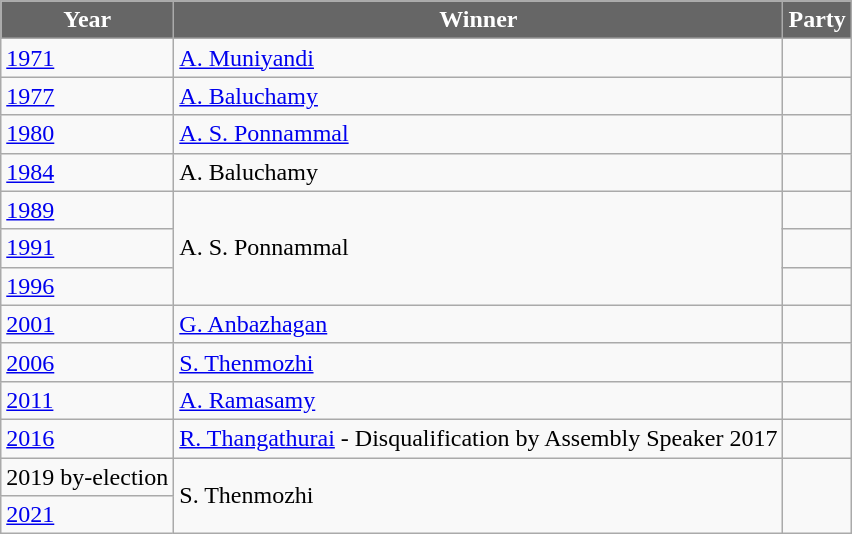<table class="wikitable sortable">
<tr>
<th style="background-color:#666666; color:white">Year</th>
<th style="background-color:#666666; color:white">Winner</th>
<th style="background-color:#666666; color:white" colspan="2">Party</th>
</tr>
<tr>
<td><a href='#'>1971</a></td>
<td><a href='#'>A. Muniyandi</a></td>
<td></td>
</tr>
<tr>
<td><a href='#'>1977</a></td>
<td><a href='#'>A. Baluchamy</a></td>
<td></td>
</tr>
<tr>
<td><a href='#'>1980</a></td>
<td><a href='#'>A. S. Ponnammal</a></td>
<td></td>
</tr>
<tr>
<td><a href='#'>1984</a></td>
<td>A. Baluchamy</td>
<td></td>
</tr>
<tr>
<td><a href='#'>1989</a></td>
<td rowspan=3>A. S. Ponnammal</td>
<td></td>
</tr>
<tr>
<td><a href='#'>1991</a></td>
</tr>
<tr>
<td><a href='#'>1996</a></td>
<td></td>
</tr>
<tr>
<td><a href='#'>2001</a></td>
<td><a href='#'>G. Anbazhagan</a></td>
<td></td>
</tr>
<tr>
<td><a href='#'>2006</a></td>
<td><a href='#'>S. Thenmozhi</a></td>
</tr>
<tr>
<td><a href='#'>2011</a></td>
<td><a href='#'>A. Ramasamy</a></td>
<td></td>
</tr>
<tr>
<td><a href='#'>2016</a></td>
<td><a href='#'>R. Thangathurai</a> - Disqualification by Assembly Speaker 2017</td>
<td></td>
</tr>
<tr>
<td>2019 by-election</td>
<td rowspan=2>S. Thenmozhi</td>
</tr>
<tr>
<td><a href='#'>2021</a></td>
</tr>
</table>
